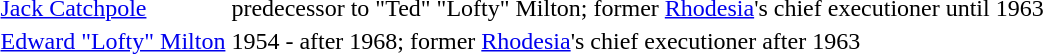<table>
<tr>
<td><a href='#'>Jack Catchpole</a></td>
<td>predecessor to "Ted" "Lofty" Milton; former <a href='#'>Rhodesia</a>'s chief executioner until 1963</td>
</tr>
<tr>
<td><a href='#'>Edward "Lofty" Milton</a></td>
<td>1954 - after 1968; former <a href='#'>Rhodesia</a>'s chief executioner after 1963</td>
</tr>
</table>
